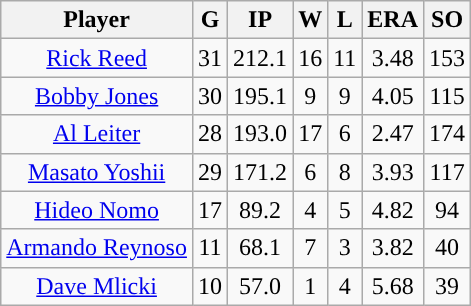<table class="wikitable sortable">
<tr>
<th>Player</th>
<th>G</th>
<th>IP</th>
<th>W</th>
<th>L</th>
<th>ERA</th>
<th>SO</th>
</tr>
<tr align="center">
<td><a href='#'>Rick Reed</a></td>
<td>31</td>
<td>212.1</td>
<td>16</td>
<td>11</td>
<td>3.48</td>
<td>153</td>
</tr>
<tr align=center>
<td><a href='#'>Bobby Jones</a></td>
<td>30</td>
<td>195.1</td>
<td>9</td>
<td>9</td>
<td>4.05</td>
<td>115</td>
</tr>
<tr align=center>
<td><a href='#'>Al Leiter</a></td>
<td>28</td>
<td>193.0</td>
<td>17</td>
<td>6</td>
<td>2.47</td>
<td>174</td>
</tr>
<tr align=center>
<td><a href='#'>Masato Yoshii</a></td>
<td>29</td>
<td>171.2</td>
<td>6</td>
<td>8</td>
<td>3.93</td>
<td>117</td>
</tr>
<tr align=center>
<td><a href='#'>Hideo Nomo</a></td>
<td>17</td>
<td>89.2</td>
<td>4</td>
<td>5</td>
<td>4.82</td>
<td>94</td>
</tr>
<tr align=center>
<td><a href='#'>Armando Reynoso</a></td>
<td>11</td>
<td>68.1</td>
<td>7</td>
<td>3</td>
<td>3.82</td>
<td>40</td>
</tr>
<tr align=center>
<td><a href='#'>Dave Mlicki</a></td>
<td>10</td>
<td>57.0</td>
<td>1</td>
<td>4</td>
<td>5.68</td>
<td>39</td>
</tr>
</table>
